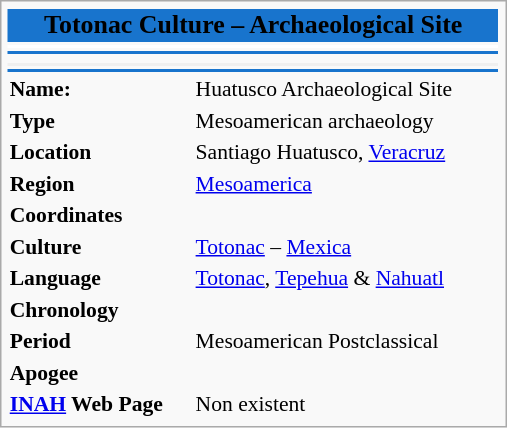<table class="infobox" style="font-size:90%; text-align:left; width:23.5em">
<tr>
<td colspan="3" bgcolor=#1874CD style="text-align: center; font-size: larger;"><span><strong> Totonac Culture – Archaeological Site</strong></span></td>
</tr>
<tr style="vertical-align: top; text-align: center;">
<td colspan=3 bgcolor="#FFFFFF" align="center"></td>
</tr>
<tr>
<td colspan="2" bgcolor=#1874CD></td>
</tr>
<tr>
<td colspan=2></td>
</tr>
<tr>
<td style="background:#efefef;"align="center" colspan="2"></td>
</tr>
<tr>
<td colspan="2" bgcolor=#1874CD></td>
</tr>
<tr>
<td><strong>Name:</strong></td>
<td><span> Huatusco Archaeological Site</span></td>
</tr>
<tr>
<td><strong>Type</strong></td>
<td>Mesoamerican archaeology</td>
</tr>
<tr>
<td><strong>Location</strong></td>
<td>Santiago Huatusco, <a href='#'>Veracruz</a> <br></td>
</tr>
<tr>
<td><strong>Region</strong></td>
<td><a href='#'>Mesoamerica</a></td>
</tr>
<tr>
<td><strong>Coordinates</strong></td>
<td></td>
</tr>
<tr>
<td><strong>Culture</strong></td>
<td><a href='#'>Totonac</a> – <a href='#'>Mexica</a></td>
</tr>
<tr>
<td><strong>Language</strong></td>
<td><a href='#'>Totonac</a>, <a href='#'>Tepehua</a> & <a href='#'>Nahuatl</a></td>
</tr>
<tr>
<td><strong>Chronology</strong></td>
<td></td>
</tr>
<tr>
<td><strong>Period</strong></td>
<td>Mesoamerican Postclassical</td>
</tr>
<tr>
<td><strong>Apogee</strong></td>
<td></td>
</tr>
<tr>
<td><strong><a href='#'>INAH</a> Web Page</strong></td>
<td>Non existent</td>
</tr>
</table>
